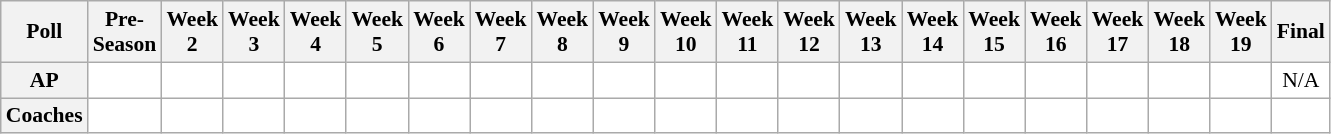<table class="wikitable" style="white-space:nowrap;font-size:90%">
<tr>
<th>Poll</th>
<th>Pre-<br>Season</th>
<th>Week<br>2</th>
<th>Week<br>3</th>
<th>Week<br>4</th>
<th>Week<br>5</th>
<th>Week<br>6</th>
<th>Week<br>7</th>
<th>Week<br>8</th>
<th>Week<br>9</th>
<th>Week<br>10</th>
<th>Week<br>11</th>
<th>Week<br>12</th>
<th>Week<br>13</th>
<th>Week<br>14</th>
<th>Week<br>15</th>
<th>Week<br>16</th>
<th>Week<br>17</th>
<th>Week<br>18</th>
<th>Week<br>19</th>
<th>Final</th>
</tr>
<tr style="text-align:center;">
<th>AP</th>
<td style="background:#FFF;"></td>
<td style="background:#FFF;"></td>
<td style="background:#FFF;"></td>
<td style="background:#FFF;"></td>
<td style="background:#FFF;"></td>
<td style="background:#FFF;"></td>
<td style="background:#FFF;"></td>
<td style="background:#FFF;"></td>
<td style="background:#FFF;"></td>
<td style="background:#FFF;"></td>
<td style="background:#FFF;"></td>
<td style="background:#FFF;"></td>
<td style="background:#FFF;"></td>
<td style="background:#FFF;"></td>
<td style="background:#FFF;"></td>
<td style="background:#FFF;"></td>
<td style="background:#FFF;"></td>
<td style="background:#FFF;"></td>
<td style="background:#FFF;"></td>
<td style="background:#FFF;">N/A</td>
</tr>
<tr style="text-align:center;">
<th>Coaches</th>
<td style="background:#FFF;"></td>
<td style="background:#FFF;"></td>
<td style="background:#FFF;"></td>
<td style="background:#FFF;"></td>
<td style="background:#FFF;"></td>
<td style="background:#FFF;"></td>
<td style="background:#FFF;"></td>
<td style="background:#FFF;"></td>
<td style="background:#FFF;"></td>
<td style="background:#FFF;"></td>
<td style="background:#FFF;"></td>
<td style="background:#FFF;"></td>
<td style="background:#FFF;"></td>
<td style="background:#FFF;"></td>
<td style="background:#FFF;"></td>
<td style="background:#FFF;"></td>
<td style="background:#FFF;"></td>
<td style="background:#FFF;"></td>
<td style="background:#FFF;"></td>
<td style="background:#FFF;"></td>
</tr>
</table>
